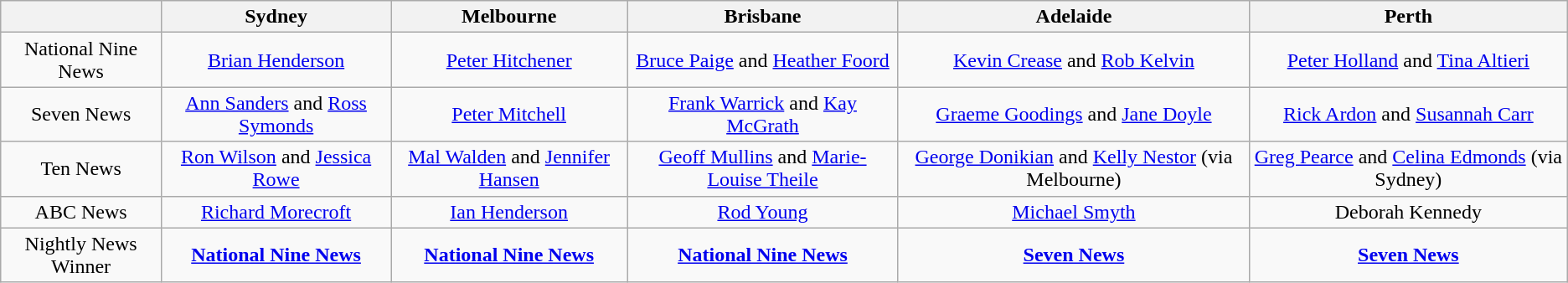<table class="wikitable">
<tr>
<th></th>
<th>Sydney</th>
<th>Melbourne</th>
<th>Brisbane</th>
<th>Adelaide</th>
<th>Perth</th>
</tr>
<tr style="text-align:center">
<td>National Nine News</td>
<td><a href='#'>Brian Henderson</a></td>
<td><a href='#'>Peter Hitchener</a></td>
<td><a href='#'>Bruce Paige</a> and <a href='#'>Heather Foord</a></td>
<td><a href='#'>Kevin Crease</a> and <a href='#'>Rob Kelvin</a></td>
<td><a href='#'>Peter Holland</a> and <a href='#'>Tina Altieri</a></td>
</tr>
<tr style="text-align:center">
<td>Seven News</td>
<td><a href='#'>Ann Sanders</a> and <a href='#'>Ross Symonds</a></td>
<td><a href='#'>Peter Mitchell</a></td>
<td><a href='#'>Frank Warrick</a> and <a href='#'>Kay McGrath</a></td>
<td><a href='#'>Graeme Goodings</a> and <a href='#'>Jane Doyle</a></td>
<td><a href='#'>Rick Ardon</a> and <a href='#'>Susannah Carr</a></td>
</tr>
<tr style="text-align:center">
<td>Ten News</td>
<td><a href='#'>Ron Wilson</a> and <a href='#'>Jessica Rowe</a></td>
<td><a href='#'>Mal Walden</a> and <a href='#'>Jennifer Hansen</a></td>
<td><a href='#'>Geoff Mullins</a> and <a href='#'>Marie-Louise Theile</a></td>
<td><a href='#'>George Donikian</a> and <a href='#'>Kelly Nestor</a> (via Melbourne)</td>
<td><a href='#'>Greg Pearce</a> and <a href='#'>Celina Edmonds</a> (via Sydney)</td>
</tr>
<tr style="text-align:center">
<td>ABC News</td>
<td><a href='#'>Richard Morecroft</a></td>
<td><a href='#'>Ian Henderson</a></td>
<td><a href='#'>Rod Young</a></td>
<td><a href='#'>Michael Smyth</a></td>
<td>Deborah Kennedy</td>
</tr>
<tr style="text-align:center">
<td>Nightly News Winner</td>
<td><strong><a href='#'>National Nine News</a></strong></td>
<td><strong><a href='#'>National Nine News</a></strong></td>
<td><strong><a href='#'>National Nine News</a></strong></td>
<td><strong><a href='#'>Seven News</a></strong></td>
<td><strong><a href='#'>Seven News</a></strong></td>
</tr>
</table>
